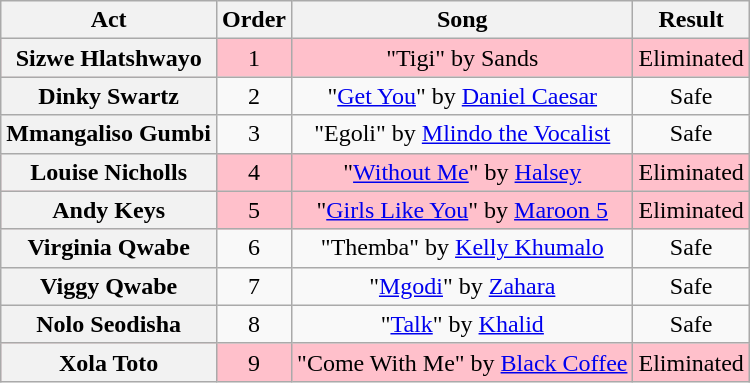<table class="wikitable plainrowheaders" style="text-align:center;">
<tr>
<th scope="col">Act</th>
<th scope="col">Order</th>
<th scope="cool">Song</th>
<th scope="col">Result</th>
</tr>
<tr style="background:pink;">
<th scope=row>Sizwe Hlatshwayo</th>
<td>1</td>
<td>"Tigi" by Sands</td>
<td>Eliminated</td>
</tr>
<tr>
<th scope=row>Dinky Swartz</th>
<td>2</td>
<td>"<a href='#'>Get You</a>" by <a href='#'>Daniel Caesar</a></td>
<td>Safe</td>
</tr>
<tr>
<th scope=row>Mmangaliso Gumbi</th>
<td>3</td>
<td>"Egoli" by <a href='#'>Mlindo the Vocalist</a></td>
<td>Safe</td>
</tr>
<tr style="background:pink;">
<th scope=row>Louise Nicholls</th>
<td>4</td>
<td>"<a href='#'>Without Me</a>" by <a href='#'>Halsey</a></td>
<td>Eliminated</td>
</tr>
<tr style="background:pink;">
<th scope=row>Andy Keys</th>
<td>5</td>
<td>"<a href='#'>Girls Like You</a>" by <a href='#'>Maroon 5</a></td>
<td>Eliminated</td>
</tr>
<tr>
<th scope=row>Virginia Qwabe</th>
<td>6</td>
<td>"Themba" by <a href='#'>Kelly Khumalo</a></td>
<td>Safe</td>
</tr>
<tr>
<th scope=row>Viggy Qwabe</th>
<td>7</td>
<td>"<a href='#'>Mgodi</a>" by <a href='#'>Zahara</a></td>
<td>Safe</td>
</tr>
<tr>
<th scope=row>Nolo Seodisha</th>
<td>8</td>
<td>"<a href='#'>Talk</a>" by <a href='#'>Khalid</a></td>
<td>Safe</td>
</tr>
<tr style="background:pink;">
<th scope=row>Xola Toto</th>
<td>9</td>
<td>"Come With Me" by <a href='#'>Black Coffee</a></td>
<td>Eliminated</td>
</tr>
</table>
